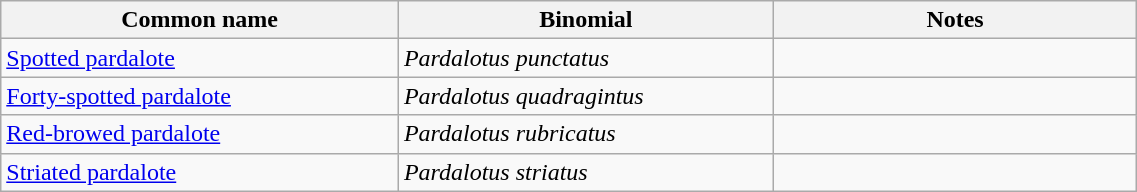<table style="width:60%;" class="wikitable">
<tr>
<th width=35%>Common name</th>
<th width=33%>Binomial</th>
<th width=32%>Notes</th>
</tr>
<tr>
<td><a href='#'>Spotted pardalote</a></td>
<td><em>Pardalotus punctatus</em></td>
<td></td>
</tr>
<tr>
<td><a href='#'>Forty-spotted pardalote</a></td>
<td><em>Pardalotus quadragintus</em></td>
<td></td>
</tr>
<tr>
<td><a href='#'>Red-browed pardalote</a></td>
<td><em>Pardalotus rubricatus</em></td>
<td></td>
</tr>
<tr>
<td><a href='#'>Striated pardalote</a></td>
<td><em>Pardalotus striatus</em></td>
<td></td>
</tr>
</table>
